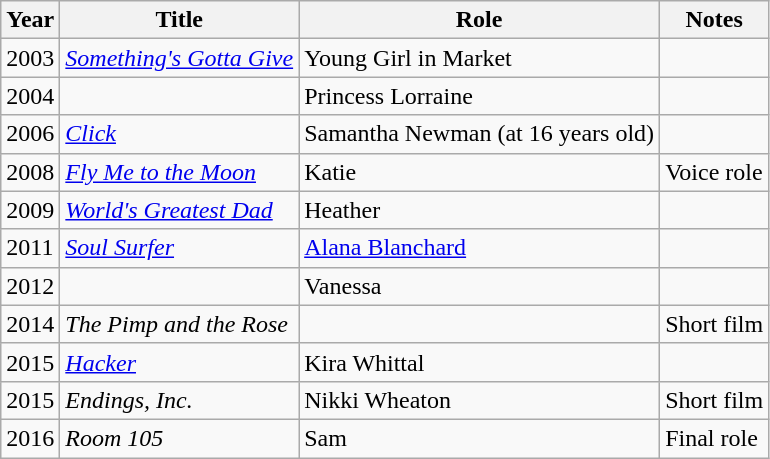<table class="wikitable sortable">
<tr>
<th>Year</th>
<th>Title</th>
<th>Role</th>
<th class="unsortable">Notes</th>
</tr>
<tr>
<td>2003</td>
<td><em><a href='#'>Something's Gotta Give</a></em></td>
<td>Young Girl in Market</td>
<td></td>
</tr>
<tr>
<td>2004</td>
<td><em></em></td>
<td>Princess Lorraine</td>
<td></td>
</tr>
<tr>
<td>2006</td>
<td><em><a href='#'>Click</a></em></td>
<td>Samantha Newman (at 16 years old)</td>
<td></td>
</tr>
<tr>
<td>2008</td>
<td><em><a href='#'>Fly Me to the Moon</a></em></td>
<td>Katie</td>
<td>Voice role</td>
</tr>
<tr>
<td>2009</td>
<td><em><a href='#'>World's Greatest Dad</a></em></td>
<td>Heather</td>
<td></td>
</tr>
<tr>
<td>2011</td>
<td><em><a href='#'>Soul Surfer</a></em></td>
<td><a href='#'>Alana Blanchard</a></td>
<td></td>
</tr>
<tr>
<td>2012</td>
<td><em></em></td>
<td>Vanessa</td>
<td></td>
</tr>
<tr>
<td>2014</td>
<td><em>The Pimp and the Rose</em></td>
<td></td>
<td>Short film</td>
</tr>
<tr>
<td>2015</td>
<td><em><a href='#'>Hacker</a></em></td>
<td>Kira Whittal</td>
<td></td>
</tr>
<tr>
<td>2015</td>
<td><em>Endings, Inc.</em></td>
<td>Nikki Wheaton</td>
<td>Short film</td>
</tr>
<tr>
<td>2016</td>
<td><em>Room 105</em></td>
<td>Sam</td>
<td>Final role</td>
</tr>
</table>
